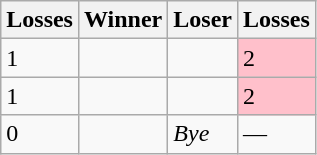<table class=wikitable>
<tr>
<th>Losses</th>
<th>Winner</th>
<th>Loser</th>
<th>Losses</th>
</tr>
<tr>
<td>1</td>
<td></td>
<td></td>
<td bgcolor=pink>2</td>
</tr>
<tr>
<td>1</td>
<td></td>
<td></td>
<td bgcolor=pink>2</td>
</tr>
<tr>
<td>0</td>
<td></td>
<td><em>Bye</em></td>
<td>—</td>
</tr>
</table>
